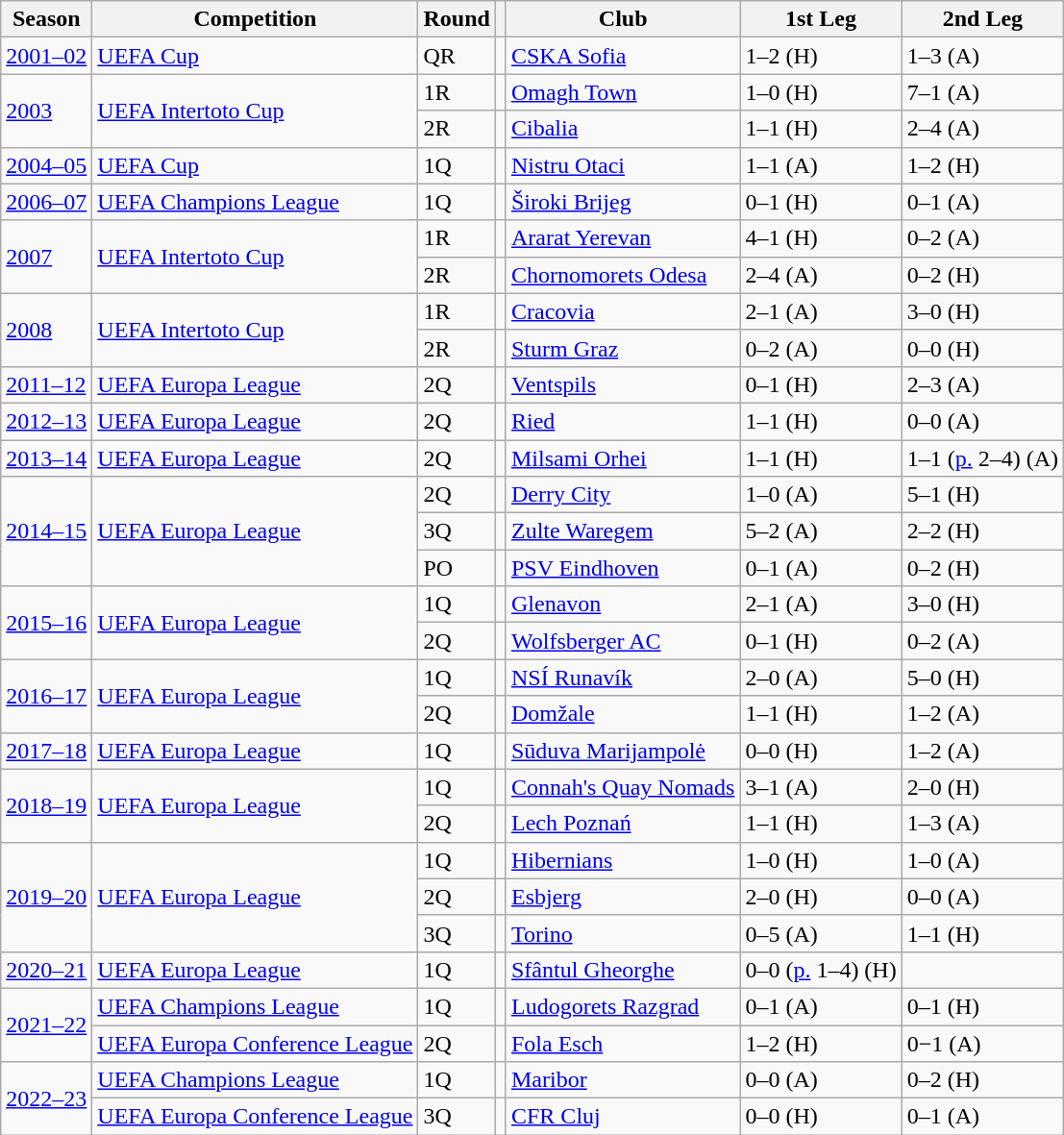<table class="wikitable">
<tr>
<th>Season</th>
<th>Competition</th>
<th>Round</th>
<th></th>
<th>Club</th>
<th>1st Leg</th>
<th>2nd Leg</th>
</tr>
<tr>
<td><a href='#'>2001–02</a></td>
<td><a href='#'>UEFA Cup</a></td>
<td>QR</td>
<td></td>
<td><a href='#'>CSKA Sofia</a></td>
<td>1–2 (H)</td>
<td>1–3 (A)</td>
</tr>
<tr>
<td rowspan="2"><a href='#'>2003</a></td>
<td rowspan="2"><a href='#'>UEFA Intertoto Cup</a></td>
<td>1R</td>
<td></td>
<td><a href='#'>Omagh Town</a></td>
<td>1–0 (H)</td>
<td>7–1 (A)</td>
</tr>
<tr>
<td>2R</td>
<td></td>
<td><a href='#'>Cibalia</a></td>
<td>1–1 (H)</td>
<td>2–4 (A)</td>
</tr>
<tr>
<td><a href='#'>2004–05</a></td>
<td><a href='#'>UEFA Cup</a></td>
<td>1Q</td>
<td></td>
<td><a href='#'>Nistru Otaci</a></td>
<td>1–1 (A)</td>
<td>1–2 (H)</td>
</tr>
<tr>
<td><a href='#'>2006–07</a></td>
<td><a href='#'>UEFA Champions League</a></td>
<td>1Q</td>
<td></td>
<td><a href='#'>Široki Brijeg</a></td>
<td>0–1 (H)</td>
<td>0–1 (A)</td>
</tr>
<tr>
<td rowspan="2"><a href='#'>2007</a></td>
<td rowspan="2"><a href='#'>UEFA Intertoto Cup</a></td>
<td>1R</td>
<td></td>
<td><a href='#'>Ararat Yerevan</a></td>
<td>4–1 (H)</td>
<td>0–2 (A)</td>
</tr>
<tr>
<td>2R</td>
<td></td>
<td><a href='#'>Chornomorets Odesa</a></td>
<td>2–4 (A)</td>
<td>0–2 (H)</td>
</tr>
<tr>
<td rowspan="2"><a href='#'>2008</a></td>
<td rowspan="2"><a href='#'>UEFA Intertoto Cup</a></td>
<td>1R</td>
<td></td>
<td><a href='#'>Cracovia</a></td>
<td>2–1 (A)</td>
<td>3–0 (H)</td>
</tr>
<tr>
<td>2R</td>
<td></td>
<td><a href='#'>Sturm Graz</a></td>
<td>0–2 (A)</td>
<td>0–0 (H)</td>
</tr>
<tr>
<td><a href='#'>2011–12</a></td>
<td><a href='#'>UEFA Europa League</a></td>
<td>2Q</td>
<td></td>
<td><a href='#'>Ventspils</a></td>
<td>0–1 (H)</td>
<td>2–3 (A)</td>
</tr>
<tr>
<td><a href='#'>2012–13</a></td>
<td><a href='#'>UEFA Europa League</a></td>
<td>2Q</td>
<td></td>
<td><a href='#'>Ried</a></td>
<td>1–1 (H)</td>
<td>0–0 (A)</td>
</tr>
<tr>
<td><a href='#'>2013–14</a></td>
<td><a href='#'>UEFA Europa League</a></td>
<td>2Q</td>
<td></td>
<td><a href='#'>Milsami Orhei</a></td>
<td>1–1 (H)</td>
<td>1–1 (<a href='#'>p.</a> 2–4) (A)</td>
</tr>
<tr>
<td rowspan="3"><a href='#'>2014–15</a></td>
<td rowspan="3"><a href='#'>UEFA Europa League</a></td>
<td>2Q</td>
<td></td>
<td><a href='#'>Derry City</a></td>
<td>1–0 (A)</td>
<td>5–1 (H)</td>
</tr>
<tr>
<td>3Q</td>
<td></td>
<td><a href='#'>Zulte Waregem</a></td>
<td>5–2 (A)</td>
<td>2–2 (H)</td>
</tr>
<tr>
<td>PO</td>
<td></td>
<td><a href='#'>PSV Eindhoven</a></td>
<td>0–1 (A)</td>
<td>0–2 (H)</td>
</tr>
<tr>
<td rowspan="2"><a href='#'>2015–16</a></td>
<td rowspan="2"><a href='#'>UEFA Europa League</a></td>
<td>1Q</td>
<td></td>
<td><a href='#'>Glenavon</a></td>
<td>2–1 (A)</td>
<td>3–0 (H)</td>
</tr>
<tr>
<td>2Q</td>
<td></td>
<td><a href='#'>Wolfsberger AC</a></td>
<td>0–1 (H)</td>
<td>0–2 (A)</td>
</tr>
<tr>
<td rowspan="2"><a href='#'>2016–17</a></td>
<td rowspan="2"><a href='#'>UEFA Europa League</a></td>
<td>1Q</td>
<td></td>
<td><a href='#'>NSÍ Runavík</a></td>
<td>2–0 (A)</td>
<td>5–0 (H)</td>
</tr>
<tr>
<td>2Q</td>
<td></td>
<td><a href='#'>Domžale</a></td>
<td>1–1 (H)</td>
<td>1–2 (A)</td>
</tr>
<tr>
<td><a href='#'>2017–18</a></td>
<td><a href='#'>UEFA Europa League</a></td>
<td>1Q</td>
<td></td>
<td><a href='#'>Sūduva Marijampolė</a></td>
<td>0–0 (H)</td>
<td>1–2 (A)</td>
</tr>
<tr>
<td rowspan="2"><a href='#'>2018–19</a></td>
<td rowspan="2"><a href='#'>UEFA Europa League</a></td>
<td>1Q</td>
<td></td>
<td><a href='#'>Connah's Quay Nomads</a></td>
<td>3–1 (A)</td>
<td>2–0 (H)</td>
</tr>
<tr>
<td>2Q</td>
<td></td>
<td><a href='#'>Lech Poznań</a></td>
<td>1–1 (H)</td>
<td>1–3  (A)</td>
</tr>
<tr>
<td rowspan="3"><a href='#'>2019–20</a></td>
<td rowspan="3"><a href='#'>UEFA Europa League</a></td>
<td>1Q</td>
<td></td>
<td><a href='#'>Hibernians</a></td>
<td>1–0 (H)</td>
<td>1–0 (A)</td>
</tr>
<tr>
<td>2Q</td>
<td></td>
<td><a href='#'>Esbjerg</a></td>
<td>2–0 (H)</td>
<td>0–0 (A)</td>
</tr>
<tr>
<td>3Q</td>
<td></td>
<td><a href='#'>Torino</a></td>
<td>0–5 (A)</td>
<td>1–1 (H)</td>
</tr>
<tr>
<td><a href='#'>2020–21</a></td>
<td><a href='#'>UEFA Europa League</a></td>
<td>1Q</td>
<td></td>
<td><a href='#'>Sfântul Gheorghe</a></td>
<td>0–0 (<a href='#'>p.</a> 1–4) (H)</td>
<td></td>
</tr>
<tr>
<td rowspan="2"><a href='#'>2021–22</a></td>
<td><a href='#'>UEFA Champions League</a></td>
<td>1Q</td>
<td></td>
<td><a href='#'>Ludogorets Razgrad</a></td>
<td>0–1 (A)</td>
<td>0–1 (H)</td>
</tr>
<tr>
<td><a href='#'>UEFA Europa Conference League</a></td>
<td>2Q</td>
<td></td>
<td><a href='#'>Fola Esch</a></td>
<td>1–2 (H)</td>
<td>0−1 (A)</td>
</tr>
<tr>
<td rowspan="2"><a href='#'>2022–23</a></td>
<td><a href='#'>UEFA Champions League</a></td>
<td>1Q</td>
<td></td>
<td><a href='#'>Maribor</a></td>
<td>0–0 (A)</td>
<td>0–2 (H)</td>
</tr>
<tr>
<td><a href='#'>UEFA Europa Conference League</a></td>
<td>3Q</td>
<td></td>
<td><a href='#'>CFR Cluj</a></td>
<td>0–0 (H)</td>
<td>0–1 (A)</td>
</tr>
</table>
